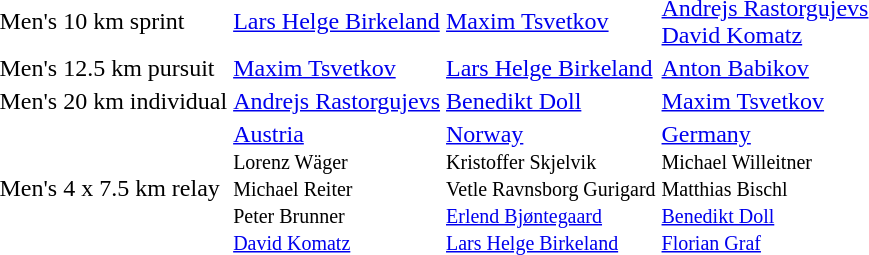<table>
<tr>
<td>Men's 10 km sprint</td>
<td> <a href='#'>Lars Helge Birkeland</a></td>
<td> <a href='#'>Maxim Tsvetkov</a></td>
<td> <a href='#'>Andrejs Rastorgujevs</a><br> <a href='#'>David Komatz</a></td>
</tr>
<tr>
<td>Men's 12.5 km pursuit</td>
<td> <a href='#'>Maxim Tsvetkov</a></td>
<td> <a href='#'>Lars Helge Birkeland</a></td>
<td> <a href='#'>Anton Babikov</a></td>
</tr>
<tr>
<td>Men's 20 km individual</td>
<td> <a href='#'>Andrejs Rastorgujevs</a></td>
<td> <a href='#'>Benedikt Doll</a></td>
<td> <a href='#'>Maxim Tsvetkov</a></td>
</tr>
<tr>
<td>Men's 4 x 7.5 km relay</td>
<td> <a href='#'>Austria</a><br><small>Lorenz Wäger<br>Michael Reiter<br>Peter Brunner<br><a href='#'>David Komatz</a></small></td>
<td> <a href='#'>Norway</a><br><small>Kristoffer Skjelvik<br>Vetle Ravnsborg Gurigard<br><a href='#'>Erlend Bjøntegaard</a><br><a href='#'>Lars Helge Birkeland</a></small></td>
<td> <a href='#'>Germany</a><br><small>Michael Willeitner<br>Matthias Bischl<br><a href='#'>Benedikt Doll</a><br><a href='#'>Florian Graf</a></small></td>
</tr>
</table>
